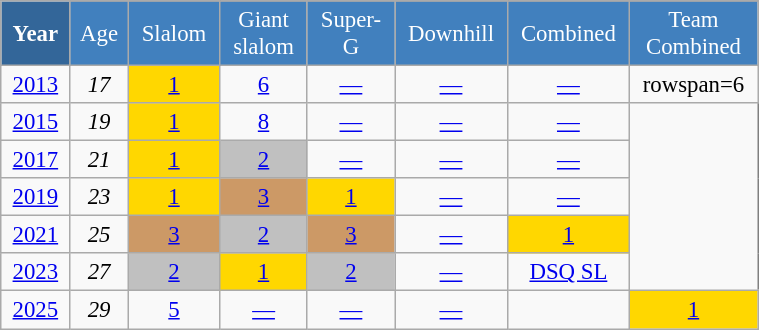<table class="wikitable"  style="font-size:95%; text-align:center; border:gray solid 1px; width:40%;">
<tr style="background:#369; color:white;">
<td rowspan="2" style="width:4%;"><strong>Year</strong></td>
</tr>
<tr style="background:#4180be; color:white;">
<td style="width:3%;">Age</td>
<td style="width:5%;">Slalom</td>
<td style="width:5%;">Giant<br>slalom</td>
<td style="width:5%;">Super-G</td>
<td style="width:5%;">Downhill</td>
<td style="width:5%;">Combined</td>
<td style="width:5%;">Team Combined</td>
</tr>
<tr>
<td><a href='#'>2013</a></td>
<td><em>17</em></td>
<td style="background:gold;"><a href='#'>1</a></td>
<td><a href='#'>6</a></td>
<td><a href='#'>—</a></td>
<td><a href='#'>—</a></td>
<td><a href='#'>—</a></td>
<td>rowspan=6</td>
</tr>
<tr>
<td><a href='#'>2015</a></td>
<td><em>19</em></td>
<td style="background:gold;"><a href='#'>1</a></td>
<td><a href='#'>8</a></td>
<td><a href='#'>—</a></td>
<td><a href='#'>—</a></td>
<td><a href='#'>—</a></td>
</tr>
<tr>
<td><a href='#'>2017</a></td>
<td><em>21</em></td>
<td style="background:gold;"><a href='#'>1</a></td>
<td style="background:silver;"><a href='#'>2</a></td>
<td><a href='#'>—</a></td>
<td><a href='#'>—</a></td>
<td><a href='#'>—</a></td>
</tr>
<tr>
<td><a href='#'>2019</a></td>
<td><em>23</em></td>
<td style="background:gold;"><a href='#'>1</a></td>
<td style="background:#c96;"><a href='#'>3</a></td>
<td style="background:gold;"><a href='#'>1</a></td>
<td><a href='#'>—</a></td>
<td><a href='#'>—</a></td>
</tr>
<tr>
<td><a href='#'>2021</a></td>
<td><em>25</em></td>
<td style="background:#c96;"><a href='#'>3</a></td>
<td style="background:silver;"><a href='#'>2</a></td>
<td style="background:#c96;"><a href='#'>3</a></td>
<td><a href='#'>—</a></td>
<td style="background:gold;"><a href='#'>1</a></td>
</tr>
<tr>
<td><a href='#'>2023</a></td>
<td><em>27</em></td>
<td style="background:silver;"><a href='#'>2</a></td>
<td style="background:gold;"><a href='#'>1</a></td>
<td style="background:silver;"><a href='#'>2</a></td>
<td><a href='#'>—</a></td>
<td><a href='#'>DSQ SL</a></td>
</tr>
<tr>
<td><a href='#'>2025</a></td>
<td><em>29</em></td>
<td><a href='#'>5</a></td>
<td><a href='#'>—</a></td>
<td><a href='#'>—</a></td>
<td><a href='#'>—</a></td>
<td></td>
<td style="background:gold;"><a href='#'>1</a></td>
</tr>
</table>
